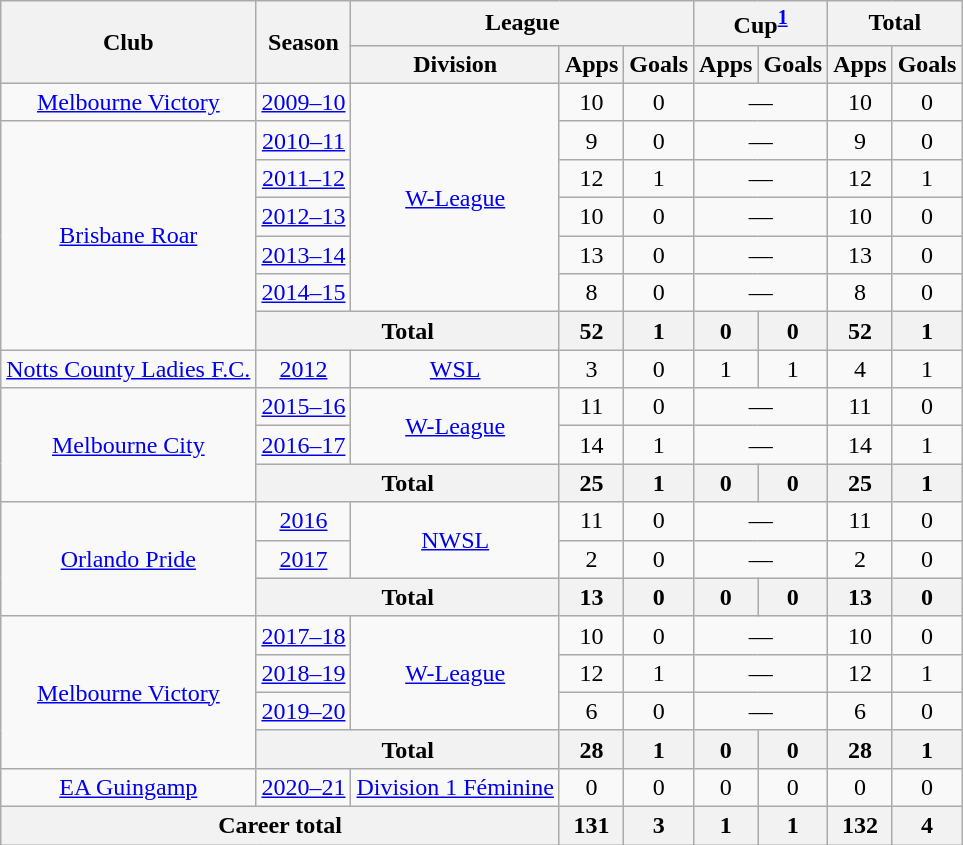<table class="wikitable" style="text-align: center;">
<tr>
<th rowspan="2">Club</th>
<th rowspan="2">Season</th>
<th colspan="3">League</th>
<th colspan="2">Cup<sup><a href='#'>1</a></sup></th>
<th colspan="2">Total</th>
</tr>
<tr>
<th>Division</th>
<th>Apps</th>
<th>Goals</th>
<th>Apps</th>
<th>Goals</th>
<th>Apps</th>
<th>Goals</th>
</tr>
<tr>
<td><a href='#'>Melbourne Victory</a></td>
<td><a href='#'>2009–10</a></td>
<td rowspan="6"><a href='#'>W-League</a></td>
<td>10</td>
<td>0</td>
<td colspan="2">—</td>
<td>10</td>
<td>0</td>
</tr>
<tr>
<td rowspan="6"><a href='#'>Brisbane Roar</a></td>
<td><a href='#'>2010–11</a></td>
<td>9</td>
<td>0</td>
<td colspan="2">—</td>
<td>9</td>
<td>0</td>
</tr>
<tr>
<td><a href='#'>2011–12</a></td>
<td>12</td>
<td>1</td>
<td colspan="2">—</td>
<td>12</td>
<td>1</td>
</tr>
<tr>
<td><a href='#'>2012–13</a></td>
<td>10</td>
<td>0</td>
<td colspan="2">—</td>
<td>10</td>
<td>0</td>
</tr>
<tr>
<td><a href='#'>2013–14</a></td>
<td>13</td>
<td>0</td>
<td colspan="2">—</td>
<td>13</td>
<td>0</td>
</tr>
<tr>
<td><a href='#'>2014–15</a></td>
<td>8</td>
<td>0</td>
<td colspan="2">—</td>
<td>8</td>
<td>0</td>
</tr>
<tr>
<th colspan="2">Total</th>
<th>52</th>
<th>1</th>
<th>0</th>
<th>0</th>
<th>52</th>
<th>1</th>
</tr>
<tr>
<td><a href='#'>Notts County Ladies F.C.</a></td>
<td><a href='#'>2012</a></td>
<td><a href='#'>WSL</a></td>
<td>3</td>
<td>0</td>
<td>1</td>
<td>1</td>
<td>4</td>
<td>1</td>
</tr>
<tr>
<td rowspan= "3"><a href='#'>Melbourne City</a></td>
<td><a href='#'>2015–16</a></td>
<td rowspan= "2"><a href='#'>W-League</a></td>
<td>11</td>
<td>0</td>
<td colspan="2">—</td>
<td>11</td>
<td>0</td>
</tr>
<tr>
<td><a href='#'>2016–17</a></td>
<td>14</td>
<td>1</td>
<td colspan="2">—</td>
<td>14</td>
<td>1</td>
</tr>
<tr>
<th colspan="2">Total</th>
<th>25</th>
<th>1</th>
<th>0</th>
<th>0</th>
<th>25</th>
<th>1</th>
</tr>
<tr>
<td rowspan="3"><a href='#'>Orlando Pride</a></td>
<td><a href='#'>2016</a></td>
<td rowspan="2"><a href='#'>NWSL</a></td>
<td>11</td>
<td>0</td>
<td colspan="2">—</td>
<td>11</td>
<td>0</td>
</tr>
<tr>
<td><a href='#'>2017</a></td>
<td>2</td>
<td>0</td>
<td colspan="2">—</td>
<td>2</td>
<td>0</td>
</tr>
<tr>
<th colspan="2">Total</th>
<th>13</th>
<th>0</th>
<th>0</th>
<th>0</th>
<th>13</th>
<th>0</th>
</tr>
<tr>
<td rowspan="4"><a href='#'>Melbourne Victory</a></td>
<td><a href='#'>2017–18</a></td>
<td rowspan="3"><a href='#'>W-League</a></td>
<td>10</td>
<td>0</td>
<td colspan="2">—</td>
<td>10</td>
<td>0</td>
</tr>
<tr>
<td><a href='#'>2018–19</a></td>
<td>12</td>
<td>1</td>
<td colspan="2">—</td>
<td>12</td>
<td>1</td>
</tr>
<tr>
<td><a href='#'>2019–20</a></td>
<td>6</td>
<td>0</td>
<td colspan="2">—</td>
<td>6</td>
<td>0</td>
</tr>
<tr>
<th colspan="2">Total</th>
<th>28</th>
<th>1</th>
<th>0</th>
<th>0</th>
<th>28</th>
<th>1</th>
</tr>
<tr>
<td><a href='#'>EA Guingamp</a></td>
<td><a href='#'>2020–21</a></td>
<td><a href='#'>Division 1 Féminine</a></td>
<td>0</td>
<td>0</td>
<td>0</td>
<td>0</td>
<td>0</td>
<td>0</td>
</tr>
<tr>
<th colspan="3">Career total</th>
<th>131</th>
<th>3</th>
<th>1</th>
<th>1</th>
<th>132</th>
<th>4</th>
</tr>
</table>
